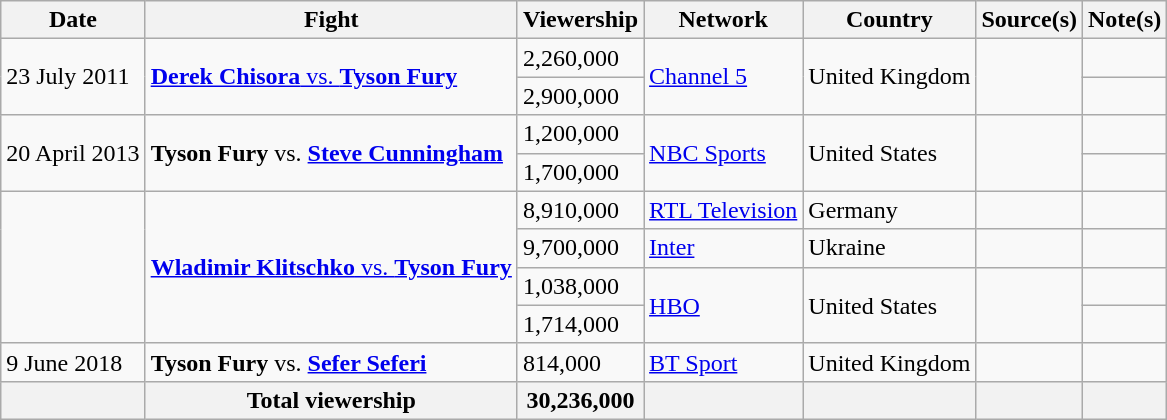<table class="wikitable sortable">
<tr>
<th>Date</th>
<th>Fight</th>
<th>Viewership</th>
<th>Network</th>
<th>Country</th>
<th>Source(s)</th>
<th>Note(s)</th>
</tr>
<tr>
<td rowspan="2">23 July 2011</td>
<td rowspan="2"><a href='#'><strong>Derek Chisora</strong> vs. <strong>Tyson Fury</strong></a></td>
<td>2,260,000</td>
<td rowspan="2"><a href='#'>Channel 5</a></td>
<td rowspan="2">United Kingdom</td>
<td rowspan="2"></td>
<td></td>
</tr>
<tr>
<td>2,900,000</td>
<td></td>
</tr>
<tr>
<td rowspan="2">20 April 2013</td>
<td rowspan="2"><strong>Tyson Fury</strong> vs. <strong><a href='#'>Steve Cunningham</a></strong></td>
<td>1,200,000</td>
<td rowspan="2"><a href='#'>NBC Sports</a></td>
<td rowspan="2">United States</td>
<td rowspan="2"></td>
<td></td>
</tr>
<tr>
<td>1,700,000</td>
<td></td>
</tr>
<tr>
<td rowspan="4"></td>
<td rowspan="4"><a href='#'><strong>Wladimir Klitschko</strong> vs. <strong>Tyson Fury</strong></a></td>
<td>8,910,000</td>
<td><a href='#'>RTL Television</a></td>
<td>Germany</td>
<td></td>
<td></td>
</tr>
<tr>
<td>9,700,000</td>
<td><a href='#'>Inter</a></td>
<td>Ukraine</td>
<td></td>
<td></td>
</tr>
<tr>
<td>1,038,000</td>
<td rowspan="2"><a href='#'>HBO</a></td>
<td rowspan="2">United States</td>
<td rowspan="2"></td>
<td></td>
</tr>
<tr>
<td>1,714,000</td>
<td></td>
</tr>
<tr>
<td>9 June 2018</td>
<td><strong>Tyson Fury</strong> vs. <strong><a href='#'>Sefer Seferi</a></strong></td>
<td>814,000</td>
<td><a href='#'>BT Sport</a></td>
<td>United Kingdom</td>
<td></td>
<td></td>
</tr>
<tr>
<th></th>
<th>Total viewership</th>
<th>30,236,000</th>
<th></th>
<th></th>
<th></th>
<th></th>
</tr>
</table>
